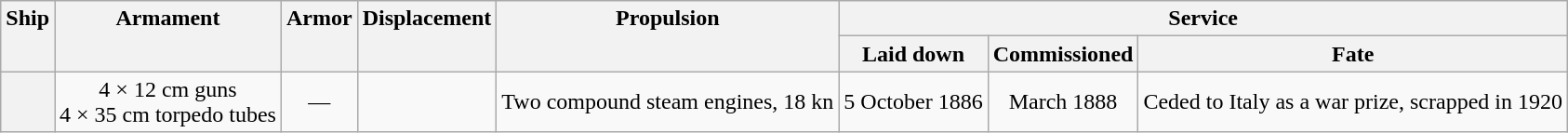<table class="wikitable plainrowheaders" style="text-align: center;">
<tr valign="top">
<th scope="col" rowspan="2">Ship</th>
<th scope="col" rowspan="2">Armament</th>
<th scope="col" rowspan="2">Armor</th>
<th scope="col" rowspan="2">Displacement</th>
<th scope="col" rowspan="2">Propulsion</th>
<th scope="col" colspan="3">Service</th>
</tr>
<tr valign="top">
<th scope="col">Laid down</th>
<th scope="col">Commissioned</th>
<th scope="col">Fate</th>
</tr>
<tr valign="center">
<th scope="row"></th>
<td>4 × 12 cm guns<br>4 × 35 cm torpedo tubes</td>
<td>—</td>
<td></td>
<td>Two compound steam engines, 18 kn</td>
<td>5 October 1886</td>
<td>March 1888</td>
<td>Ceded to Italy as a war prize, scrapped in 1920</td>
</tr>
</table>
